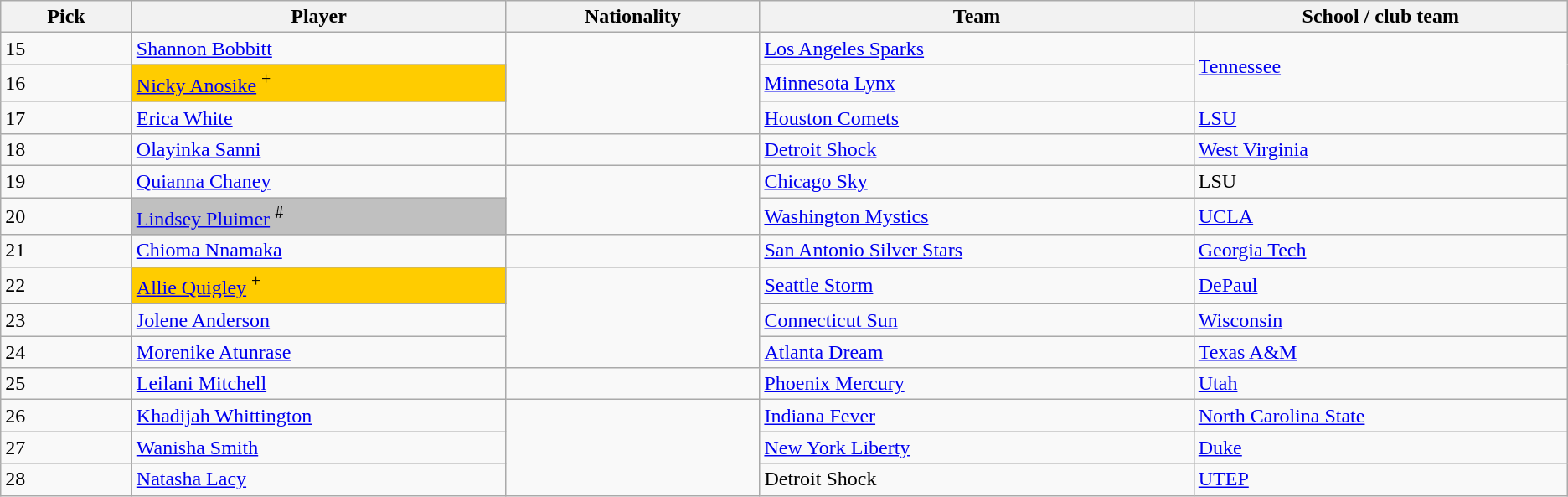<table class="wikitable sortable">
<tr>
<th width=100>Pick</th>
<th width=300>Player</th>
<th width=200>Nationality</th>
<th width=350>Team</th>
<th width=300>School / club team</th>
</tr>
<tr>
<td>15</td>
<td><a href='#'>Shannon Bobbitt</a></td>
<td rowspan=3></td>
<td><a href='#'>Los Angeles Sparks</a></td>
<td rowspan=2><a href='#'>Tennessee</a></td>
</tr>
<tr>
<td>16</td>
<td bgcolor="#FFCC00"><a href='#'>Nicky Anosike</a> <sup>+</sup></td>
<td><a href='#'>Minnesota Lynx</a></td>
</tr>
<tr>
<td>17</td>
<td><a href='#'>Erica White</a></td>
<td><a href='#'>Houston Comets</a></td>
<td><a href='#'>LSU</a></td>
</tr>
<tr>
<td>18</td>
<td><a href='#'>Olayinka Sanni</a></td>
<td></td>
<td><a href='#'>Detroit Shock</a>  </td>
<td><a href='#'>West Virginia</a></td>
</tr>
<tr>
<td>19</td>
<td><a href='#'>Quianna Chaney</a></td>
<td rowspan=2></td>
<td><a href='#'>Chicago Sky</a></td>
<td>LSU</td>
</tr>
<tr>
<td>20</td>
<td bgcolor=#C0C0C0><a href='#'>Lindsey Pluimer</a> <sup>#</sup></td>
<td><a href='#'>Washington Mystics</a></td>
<td><a href='#'>UCLA</a></td>
</tr>
<tr>
<td>21</td>
<td><a href='#'>Chioma Nnamaka</a></td>
<td></td>
<td><a href='#'>San Antonio Silver Stars</a> </td>
<td><a href='#'>Georgia Tech</a></td>
</tr>
<tr>
<td>22</td>
<td bgcolor="#FFCC00"><a href='#'>Allie Quigley</a> <sup>+</sup></td>
<td rowspan=3></td>
<td><a href='#'>Seattle Storm</a></td>
<td><a href='#'>DePaul</a></td>
</tr>
<tr>
<td>23</td>
<td><a href='#'>Jolene Anderson</a></td>
<td><a href='#'>Connecticut Sun</a></td>
<td><a href='#'>Wisconsin</a></td>
</tr>
<tr>
<td>24</td>
<td><a href='#'>Morenike Atunrase</a></td>
<td><a href='#'>Atlanta Dream</a> </td>
<td><a href='#'>Texas A&M</a></td>
</tr>
<tr>
<td>25</td>
<td><a href='#'>Leilani Mitchell</a></td>
<td></td>
<td><a href='#'>Phoenix Mercury</a> </td>
<td><a href='#'>Utah</a></td>
</tr>
<tr>
<td>26</td>
<td><a href='#'>Khadijah Whittington</a></td>
<td rowspan=3></td>
<td><a href='#'>Indiana Fever</a></td>
<td><a href='#'>North Carolina State</a></td>
</tr>
<tr>
<td>27</td>
<td><a href='#'>Wanisha Smith</a></td>
<td><a href='#'>New York Liberty</a> </td>
<td><a href='#'>Duke</a></td>
</tr>
<tr>
<td>28</td>
<td><a href='#'>Natasha Lacy</a></td>
<td>Detroit Shock</td>
<td><a href='#'>UTEP</a></td>
</tr>
</table>
